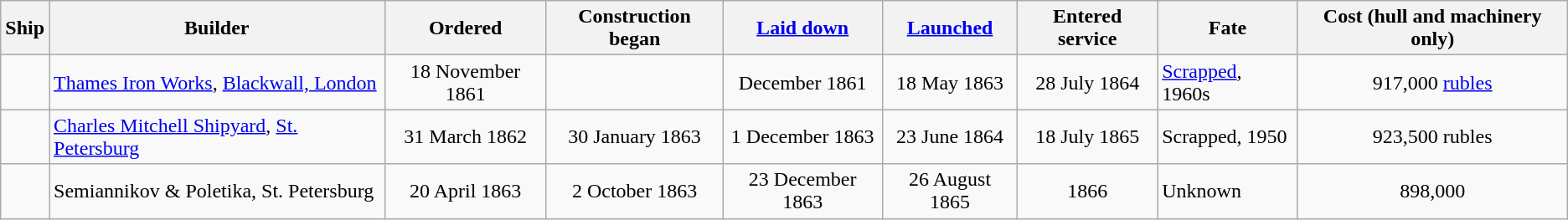<table class="wikitable plainrowheaders">
<tr>
<th scope="col">Ship</th>
<th scope="col">Builder</th>
<th scope="col">Ordered</th>
<th scope="col">Construction began</th>
<th scope="col"><a href='#'>Laid down</a></th>
<th scope="col"><a href='#'>Launched</a></th>
<th scope="col">Entered service</th>
<th scope="col">Fate</th>
<th scope="col">Cost (hull and machinery only)</th>
</tr>
<tr>
<td scope="row"></td>
<td><a href='#'>Thames Iron Works</a>, <a href='#'>Blackwall, London</a></td>
<td align=center>18 November 1861</td>
<td align=center></td>
<td align=center>December 1861</td>
<td align=center>18 May 1863</td>
<td align=center>28 July 1864</td>
<td><a href='#'>Scrapped</a>, 1960s</td>
<td align=center>917,000 <a href='#'>rubles</a></td>
</tr>
<tr>
<td scope="row"></td>
<td><a href='#'>Charles Mitchell Shipyard</a>, <a href='#'>St. Petersburg</a></td>
<td align=center>31 March 1862</td>
<td align=center>30 January 1863</td>
<td align=center>1 December 1863</td>
<td align=center>23 June 1864</td>
<td align=center>18 July 1865</td>
<td>Scrapped, 1950</td>
<td align=center>923,500 rubles</td>
</tr>
<tr>
<td scope="row"></td>
<td>Semiannikov & Poletika, St. Petersburg</td>
<td align=center>20 April 1863</td>
<td align=center>2 October 1863</td>
<td align=center>23 December 1863</td>
<td align=center>26 August 1865</td>
<td align=center>1866</td>
<td>Unknown</td>
<td align=center>898,000</td>
</tr>
</table>
